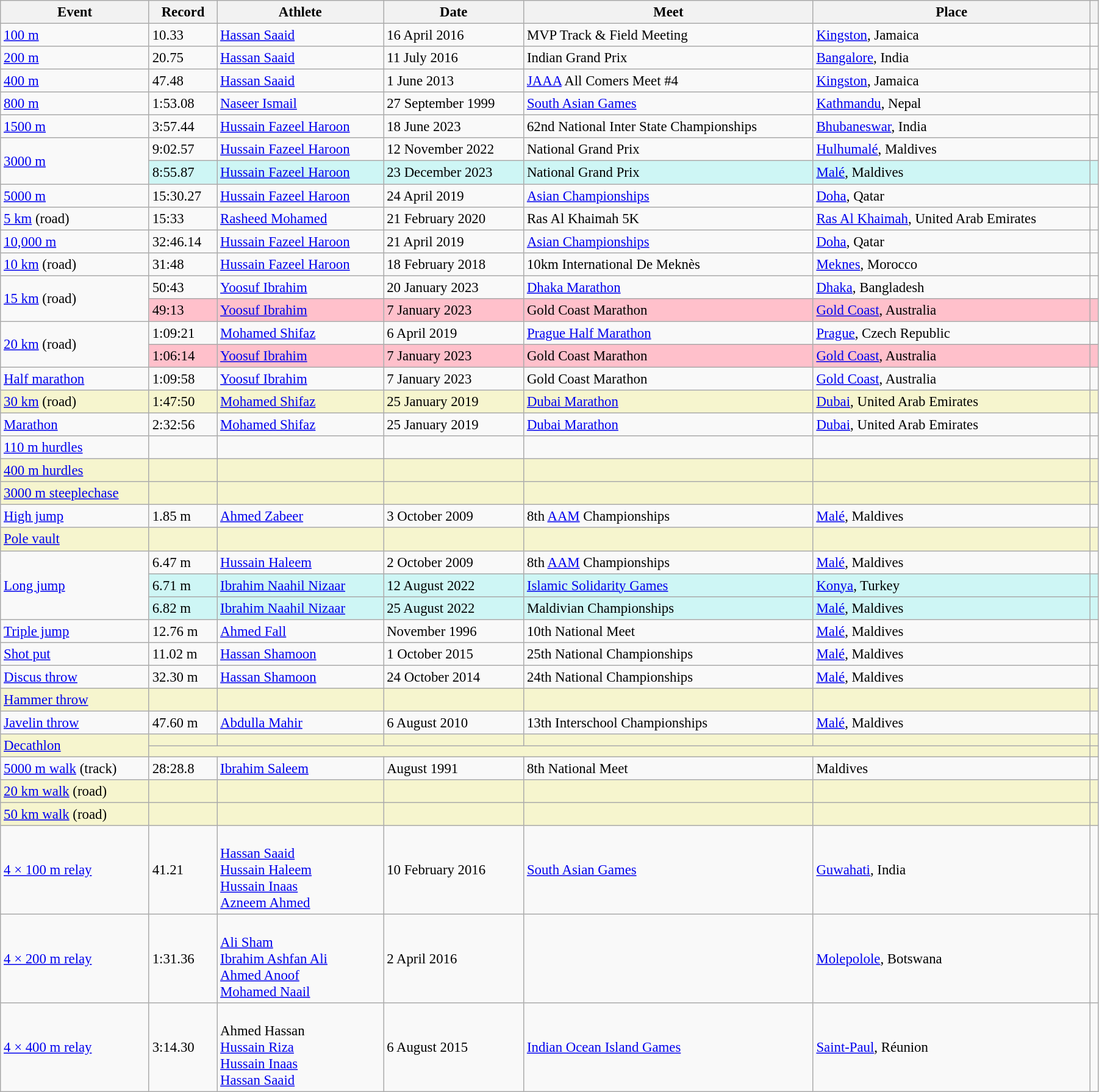<table class="wikitable" style="font-size:95%; width: 95%;">
<tr>
<th>Event</th>
<th>Record</th>
<th>Athlete</th>
<th>Date</th>
<th>Meet</th>
<th>Place</th>
<th></th>
</tr>
<tr>
<td><a href='#'>100 m</a></td>
<td>10.33 </td>
<td><a href='#'>Hassan Saaid</a></td>
<td>16 April 2016</td>
<td>MVP Track & Field Meeting</td>
<td><a href='#'>Kingston</a>, Jamaica</td>
<td></td>
</tr>
<tr>
<td><a href='#'>200 m</a></td>
<td>20.75 </td>
<td><a href='#'>Hassan Saaid</a></td>
<td>11 July 2016</td>
<td>Indian Grand Prix</td>
<td><a href='#'>Bangalore</a>, India</td>
<td></td>
</tr>
<tr>
<td><a href='#'>400 m</a></td>
<td>47.48</td>
<td><a href='#'>Hassan Saaid</a></td>
<td>1 June 2013</td>
<td><a href='#'>JAAA</a> All Comers Meet #4</td>
<td><a href='#'>Kingston</a>, Jamaica</td>
<td></td>
</tr>
<tr>
<td><a href='#'>800 m</a></td>
<td>1:53.08</td>
<td><a href='#'>Naseer Ismail</a></td>
<td>27 September 1999</td>
<td><a href='#'>South Asian Games</a></td>
<td><a href='#'>Kathmandu</a>, Nepal</td>
<td></td>
</tr>
<tr>
<td><a href='#'>1500 m</a></td>
<td>3:57.44</td>
<td><a href='#'>Hussain Fazeel Haroon</a></td>
<td>18 June 2023</td>
<td>62nd National Inter State Championships</td>
<td><a href='#'>Bhubaneswar</a>, India</td>
<td></td>
</tr>
<tr>
<td rowspan=2><a href='#'>3000 m</a></td>
<td>9:02.57</td>
<td><a href='#'>Hussain Fazeel Haroon</a></td>
<td>12 November 2022</td>
<td>National Grand Prix</td>
<td><a href='#'>Hulhumalé</a>, Maldives</td>
<td></td>
</tr>
<tr bgcolor=#CEF6F5>
<td>8:55.87</td>
<td><a href='#'>Hussain Fazeel Haroon</a></td>
<td>23 December 2023</td>
<td>National Grand Prix</td>
<td><a href='#'>Malé</a>, Maldives</td>
<td></td>
</tr>
<tr>
<td><a href='#'>5000 m</a></td>
<td>15:30.27</td>
<td><a href='#'>Hussain Fazeel Haroon</a></td>
<td>24 April 2019</td>
<td><a href='#'>Asian Championships</a></td>
<td><a href='#'>Doha</a>, Qatar</td>
<td></td>
</tr>
<tr>
<td><a href='#'>5 km</a> (road)</td>
<td>15:33</td>
<td><a href='#'>Rasheed Mohamed</a></td>
<td>21 February 2020</td>
<td>Ras Al Khaimah 5K</td>
<td><a href='#'>Ras Al Khaimah</a>, United Arab Emirates</td>
<td></td>
</tr>
<tr>
<td><a href='#'>10,000 m</a></td>
<td>32:46.14</td>
<td><a href='#'>Hussain Fazeel Haroon</a></td>
<td>21 April 2019</td>
<td><a href='#'>Asian Championships</a></td>
<td><a href='#'>Doha</a>, Qatar</td>
<td></td>
</tr>
<tr>
<td><a href='#'>10 km</a> (road)</td>
<td>31:48</td>
<td><a href='#'>Hussain Fazeel Haroon</a></td>
<td>18 February 2018</td>
<td>10km International De Meknès</td>
<td><a href='#'>Meknes</a>, Morocco</td>
<td></td>
</tr>
<tr>
<td rowspan=2><a href='#'>15 km</a> (road)</td>
<td>50:43</td>
<td><a href='#'>Yoosuf Ibrahim</a></td>
<td>20 January 2023</td>
<td><a href='#'>Dhaka Marathon</a></td>
<td><a href='#'>Dhaka</a>, Bangladesh</td>
<td></td>
</tr>
<tr style="background:pink">
<td>49:13</td>
<td><a href='#'>Yoosuf Ibrahim</a></td>
<td>7 January 2023</td>
<td>Gold Coast Marathon</td>
<td><a href='#'>Gold Coast</a>, Australia</td>
<td></td>
</tr>
<tr>
<td rowspan=2><a href='#'>20 km</a> (road)</td>
<td>1:09:21</td>
<td><a href='#'>Mohamed Shifaz</a></td>
<td>6 April 2019</td>
<td><a href='#'>Prague Half Marathon</a></td>
<td><a href='#'>Prague</a>, Czech Republic</td>
<td></td>
</tr>
<tr style="background:pink">
<td>1:06:14</td>
<td><a href='#'>Yoosuf Ibrahim</a></td>
<td>7 January 2023</td>
<td>Gold Coast Marathon</td>
<td><a href='#'>Gold Coast</a>, Australia</td>
<td></td>
</tr>
<tr>
<td><a href='#'>Half marathon</a></td>
<td>1:09:58</td>
<td><a href='#'>Yoosuf Ibrahim</a></td>
<td>7 January 2023</td>
<td>Gold Coast Marathon</td>
<td><a href='#'>Gold Coast</a>, Australia</td>
<td></td>
</tr>
<tr style="background:#f6F5CE;">
<td><a href='#'>30 km</a> (road)</td>
<td>1:47:50</td>
<td><a href='#'>Mohamed Shifaz</a></td>
<td>25 January 2019</td>
<td><a href='#'>Dubai Marathon</a></td>
<td><a href='#'>Dubai</a>, United Arab Emirates</td>
<td></td>
</tr>
<tr>
<td><a href='#'>Marathon</a></td>
<td>2:32:56</td>
<td><a href='#'>Mohamed Shifaz</a></td>
<td>25 January 2019</td>
<td><a href='#'>Dubai Marathon</a></td>
<td><a href='#'>Dubai</a>, United Arab Emirates</td>
<td></td>
</tr>
<tr>
<td><a href='#'>110 m hurdles</a></td>
<td></td>
<td></td>
<td></td>
<td></td>
<td></td>
<td></td>
</tr>
<tr style="background:#f6F5CE;">
<td><a href='#'>400 m hurdles</a></td>
<td></td>
<td></td>
<td></td>
<td></td>
<td></td>
<td></td>
</tr>
<tr style="background:#f6F5CE;">
<td><a href='#'>3000 m steeplechase</a></td>
<td></td>
<td></td>
<td></td>
<td></td>
<td></td>
<td></td>
</tr>
<tr>
<td><a href='#'>High jump</a></td>
<td>1.85 m</td>
<td><a href='#'>Ahmed Zabeer</a></td>
<td>3 October 2009</td>
<td>8th <a href='#'>AAM</a> Championships</td>
<td><a href='#'>Malé</a>, Maldives</td>
<td></td>
</tr>
<tr style="background:#f6F5CE;">
<td><a href='#'>Pole vault</a></td>
<td></td>
<td></td>
<td></td>
<td></td>
<td></td>
<td></td>
</tr>
<tr>
<td rowspan=3><a href='#'>Long jump</a></td>
<td>6.47 m</td>
<td><a href='#'>Hussain Haleem</a></td>
<td>2 October 2009</td>
<td>8th <a href='#'>AAM</a> Championships</td>
<td><a href='#'>Malé</a>, Maldives</td>
<td></td>
</tr>
<tr bgcolor="#CEF6F5">
<td>6.71 m </td>
<td><a href='#'>Ibrahim Naahil Nizaar</a></td>
<td>12 August 2022</td>
<td><a href='#'>Islamic Solidarity Games</a></td>
<td><a href='#'>Konya</a>, Turkey</td>
<td></td>
</tr>
<tr bgcolor="#CEF6F5">
<td>6.82 m </td>
<td><a href='#'>Ibrahim Naahil Nizaar</a></td>
<td>25 August 2022</td>
<td>Maldivian Championships</td>
<td><a href='#'>Malé</a>, Maldives</td>
<td></td>
</tr>
<tr>
<td><a href='#'>Triple jump</a></td>
<td>12.76 m</td>
<td><a href='#'>Ahmed Fall</a></td>
<td>November 1996</td>
<td>10th National Meet</td>
<td><a href='#'>Malé</a>, Maldives</td>
<td></td>
</tr>
<tr>
<td><a href='#'>Shot put</a></td>
<td>11.02 m</td>
<td><a href='#'>Hassan Shamoon</a></td>
<td>1 October 2015</td>
<td>25th National Championships</td>
<td><a href='#'>Malé</a>, Maldives</td>
<td></td>
</tr>
<tr>
<td><a href='#'>Discus throw</a></td>
<td>32.30 m</td>
<td><a href='#'>Hassan Shamoon</a></td>
<td>24 October 2014</td>
<td>24th National Championships</td>
<td><a href='#'>Malé</a>, Maldives</td>
<td></td>
</tr>
<tr style="background:#f6F5CE;">
<td><a href='#'>Hammer throw</a></td>
<td></td>
<td></td>
<td></td>
<td></td>
<td></td>
<td></td>
</tr>
<tr>
<td><a href='#'>Javelin throw</a></td>
<td>47.60 m</td>
<td><a href='#'>Abdulla Mahir</a></td>
<td>6 August 2010</td>
<td>13th Interschool Championships</td>
<td><a href='#'>Malé</a>, Maldives</td>
<td></td>
</tr>
<tr style="background:#f6F5CE;">
<td rowspan=2><a href='#'>Decathlon</a></td>
<td></td>
<td></td>
<td></td>
<td></td>
<td></td>
<td></td>
</tr>
<tr style="background:#f6F5CE;">
<td colspan=5></td>
<td></td>
</tr>
<tr>
<td><a href='#'>5000 m walk</a> (track)</td>
<td>28:28.8</td>
<td><a href='#'>Ibrahim Saleem</a></td>
<td>August 1991</td>
<td>8th National Meet</td>
<td>Maldives</td>
<td></td>
</tr>
<tr style="background:#f6F5CE;">
<td><a href='#'>20 km walk</a> (road)</td>
<td></td>
<td></td>
<td></td>
<td></td>
<td></td>
<td></td>
</tr>
<tr style="background:#f6F5CE;">
<td><a href='#'>50 km walk</a> (road)</td>
<td></td>
<td></td>
<td></td>
<td></td>
<td></td>
<td></td>
</tr>
<tr>
<td><a href='#'>4 × 100 m relay</a></td>
<td>41.21</td>
<td><br><a href='#'>Hassan Saaid</a><br><a href='#'>Hussain Haleem</a><br><a href='#'>Hussain Inaas</a><br><a href='#'>Azneem Ahmed</a></td>
<td>10 February 2016</td>
<td><a href='#'>South Asian Games</a></td>
<td><a href='#'>Guwahati</a>, India</td>
<td></td>
</tr>
<tr>
<td><a href='#'>4 × 200 m relay</a></td>
<td>1:31.36</td>
<td><br><a href='#'>Ali Sham</a><br><a href='#'>Ibrahim Ashfan Ali</a><br><a href='#'>Ahmed Anoof</a><br><a href='#'>Mohamed Naail</a></td>
<td>2 April 2016</td>
<td></td>
<td><a href='#'>Molepolole</a>, Botswana</td>
<td></td>
</tr>
<tr>
<td><a href='#'>4 × 400 m relay</a></td>
<td>3:14.30 </td>
<td><br>Ahmed Hassan<br><a href='#'>Hussain Riza</a><br><a href='#'>Hussain Inaas</a><br><a href='#'>Hassan Saaid</a></td>
<td>6 August 2015</td>
<td><a href='#'>Indian Ocean Island Games</a></td>
<td><a href='#'>Saint-Paul</a>, Réunion</td>
<td></td>
</tr>
</table>
